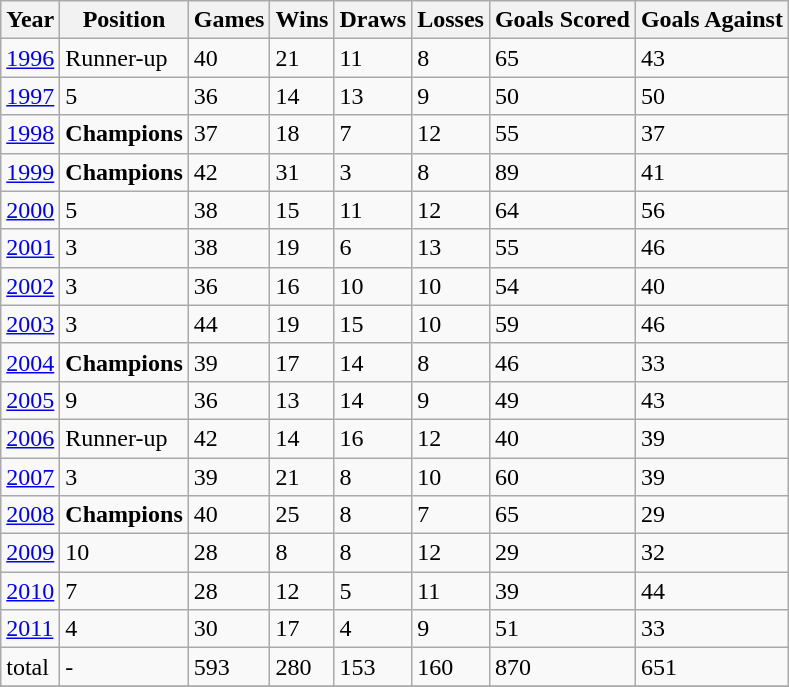<table class = "wikitable sortable">
<tr>
<th>Year</th>
<th>Position</th>
<th>Games</th>
<th>Wins</th>
<th>Draws</th>
<th>Losses</th>
<th>Goals Scored</th>
<th>Goals Against</th>
</tr>
<tr>
<td><a href='#'>1996</a></td>
<td>Runner-up</td>
<td>40</td>
<td>21</td>
<td>11</td>
<td>8</td>
<td>65</td>
<td>43</td>
</tr>
<tr>
<td><a href='#'>1997</a></td>
<td>5</td>
<td>36</td>
<td>14</td>
<td>13</td>
<td>9</td>
<td>50</td>
<td>50</td>
</tr>
<tr>
<td><a href='#'>1998</a></td>
<td><strong>Champions</strong></td>
<td>37</td>
<td>18</td>
<td>7</td>
<td>12</td>
<td>55</td>
<td>37</td>
</tr>
<tr>
<td><a href='#'>1999</a></td>
<td><strong>Champions</strong></td>
<td>42</td>
<td>31</td>
<td>3</td>
<td>8</td>
<td>89</td>
<td>41</td>
</tr>
<tr>
<td><a href='#'>2000</a></td>
<td>5</td>
<td>38</td>
<td>15</td>
<td>11</td>
<td>12</td>
<td>64</td>
<td>56</td>
</tr>
<tr>
<td><a href='#'>2001</a></td>
<td>3</td>
<td>38</td>
<td>19</td>
<td>6</td>
<td>13</td>
<td>55</td>
<td>46</td>
</tr>
<tr>
<td><a href='#'>2002</a></td>
<td>3</td>
<td>36</td>
<td>16</td>
<td>10</td>
<td>10</td>
<td>54</td>
<td>40</td>
</tr>
<tr>
<td><a href='#'>2003</a></td>
<td>3</td>
<td>44</td>
<td>19</td>
<td>15</td>
<td>10</td>
<td>59</td>
<td>46</td>
</tr>
<tr>
<td><a href='#'>2004</a></td>
<td><strong>Champions</strong></td>
<td>39</td>
<td>17</td>
<td>14</td>
<td>8</td>
<td>46</td>
<td>33</td>
</tr>
<tr>
<td><a href='#'>2005</a></td>
<td>9</td>
<td>36</td>
<td>13</td>
<td>14</td>
<td>9</td>
<td>49</td>
<td>43</td>
</tr>
<tr>
<td><a href='#'>2006</a></td>
<td>Runner-up</td>
<td>42</td>
<td>14</td>
<td>16</td>
<td>12</td>
<td>40</td>
<td>39</td>
</tr>
<tr>
<td><a href='#'>2007</a></td>
<td>3</td>
<td>39</td>
<td>21</td>
<td>8</td>
<td>10</td>
<td>60</td>
<td>39</td>
</tr>
<tr>
<td><a href='#'>2008</a></td>
<td><strong>Champions</strong></td>
<td>40</td>
<td>25</td>
<td>8</td>
<td>7</td>
<td>65</td>
<td>29</td>
</tr>
<tr>
<td><a href='#'>2009</a></td>
<td>10</td>
<td>28</td>
<td>8</td>
<td>8</td>
<td>12</td>
<td>29</td>
<td>32</td>
</tr>
<tr>
<td><a href='#'>2010</a></td>
<td>7</td>
<td>28</td>
<td>12</td>
<td>5</td>
<td>11</td>
<td>39</td>
<td>44</td>
</tr>
<tr>
<td><a href='#'>2011</a></td>
<td>4</td>
<td>30</td>
<td>17</td>
<td>4</td>
<td>9</td>
<td>51</td>
<td>33</td>
</tr>
<tr>
<td>total</td>
<td>-</td>
<td>593</td>
<td>280</td>
<td>153</td>
<td>160</td>
<td>870</td>
<td>651</td>
</tr>
<tr>
</tr>
</table>
